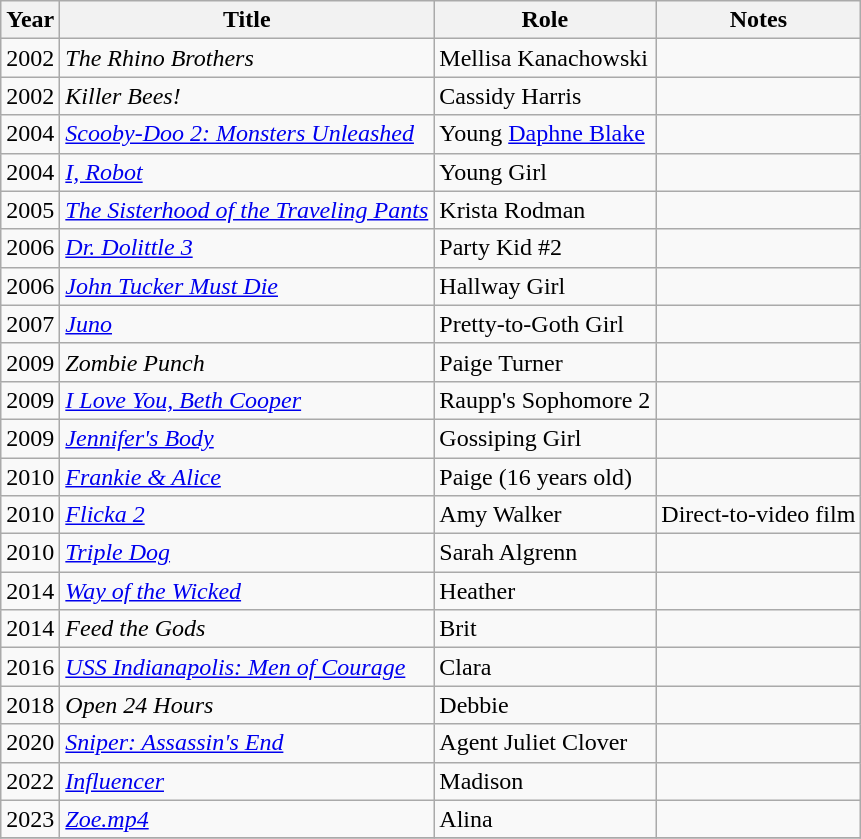<table class="wikitable sortable">
<tr>
<th>Year</th>
<th>Title</th>
<th>Role</th>
<th class="unsortable">Notes</th>
</tr>
<tr>
<td>2002</td>
<td data-sort-value="Rhino Brothers, The"><em>The Rhino Brothers</em></td>
<td>Mellisa Kanachowski</td>
<td></td>
</tr>
<tr>
<td>2002</td>
<td><em>Killer Bees!</em></td>
<td>Cassidy Harris</td>
<td></td>
</tr>
<tr>
<td>2004</td>
<td><em><a href='#'>Scooby-Doo 2: Monsters Unleashed</a></em></td>
<td>Young <a href='#'>Daphne Blake</a></td>
<td></td>
</tr>
<tr>
<td>2004</td>
<td><em><a href='#'>I, Robot</a></em></td>
<td>Young Girl</td>
<td></td>
</tr>
<tr>
<td>2005</td>
<td data-sort-value="Sisterhood of the Traveling Pants, The"><em><a href='#'>The Sisterhood of the Traveling Pants</a></em></td>
<td>Krista Rodman</td>
<td></td>
</tr>
<tr>
<td>2006</td>
<td><em><a href='#'>Dr. Dolittle 3</a></em></td>
<td>Party Kid #2</td>
<td></td>
</tr>
<tr>
<td>2006</td>
<td><em><a href='#'>John Tucker Must Die</a></em></td>
<td>Hallway Girl</td>
<td></td>
</tr>
<tr>
<td>2007</td>
<td><em><a href='#'>Juno</a></em></td>
<td>Pretty-to-Goth Girl</td>
<td></td>
</tr>
<tr>
<td>2009</td>
<td><em>Zombie Punch</em></td>
<td>Paige Turner</td>
<td></td>
</tr>
<tr>
<td>2009</td>
<td><em><a href='#'>I Love You, Beth Cooper</a></em></td>
<td>Raupp's Sophomore 2</td>
<td></td>
</tr>
<tr>
<td>2009</td>
<td><em><a href='#'>Jennifer's Body</a></em></td>
<td>Gossiping Girl</td>
<td></td>
</tr>
<tr>
<td>2010</td>
<td><em><a href='#'>Frankie & Alice</a></em></td>
<td>Paige (16 years old)</td>
<td></td>
</tr>
<tr>
<td>2010</td>
<td><em><a href='#'>Flicka 2</a></em></td>
<td>Amy Walker</td>
<td>Direct-to-video film</td>
</tr>
<tr>
<td>2010</td>
<td><em><a href='#'>Triple Dog</a></em></td>
<td>Sarah Algrenn</td>
<td></td>
</tr>
<tr>
<td>2014</td>
<td><em><a href='#'>Way of the Wicked</a></em></td>
<td>Heather</td>
<td></td>
</tr>
<tr>
<td>2014</td>
<td><em>Feed the Gods</em></td>
<td>Brit</td>
<td></td>
</tr>
<tr>
<td>2016</td>
<td><em><a href='#'>USS Indianapolis: Men of Courage</a></em></td>
<td>Clara</td>
<td></td>
</tr>
<tr>
<td>2018</td>
<td><em>Open 24 Hours</em></td>
<td>Debbie</td>
<td></td>
</tr>
<tr>
<td>2020</td>
<td><em><a href='#'>Sniper: Assassin's End</a></em></td>
<td>Agent Juliet Clover</td>
<td></td>
</tr>
<tr>
<td>2022</td>
<td><em><a href='#'>Influencer</a></em></td>
<td>Madison</td>
<td></td>
</tr>
<tr>
<td>2023</td>
<td><em><a href='#'>Zoe.mp4</a></em></td>
<td>Alina</td>
<td></td>
</tr>
<tr>
</tr>
</table>
